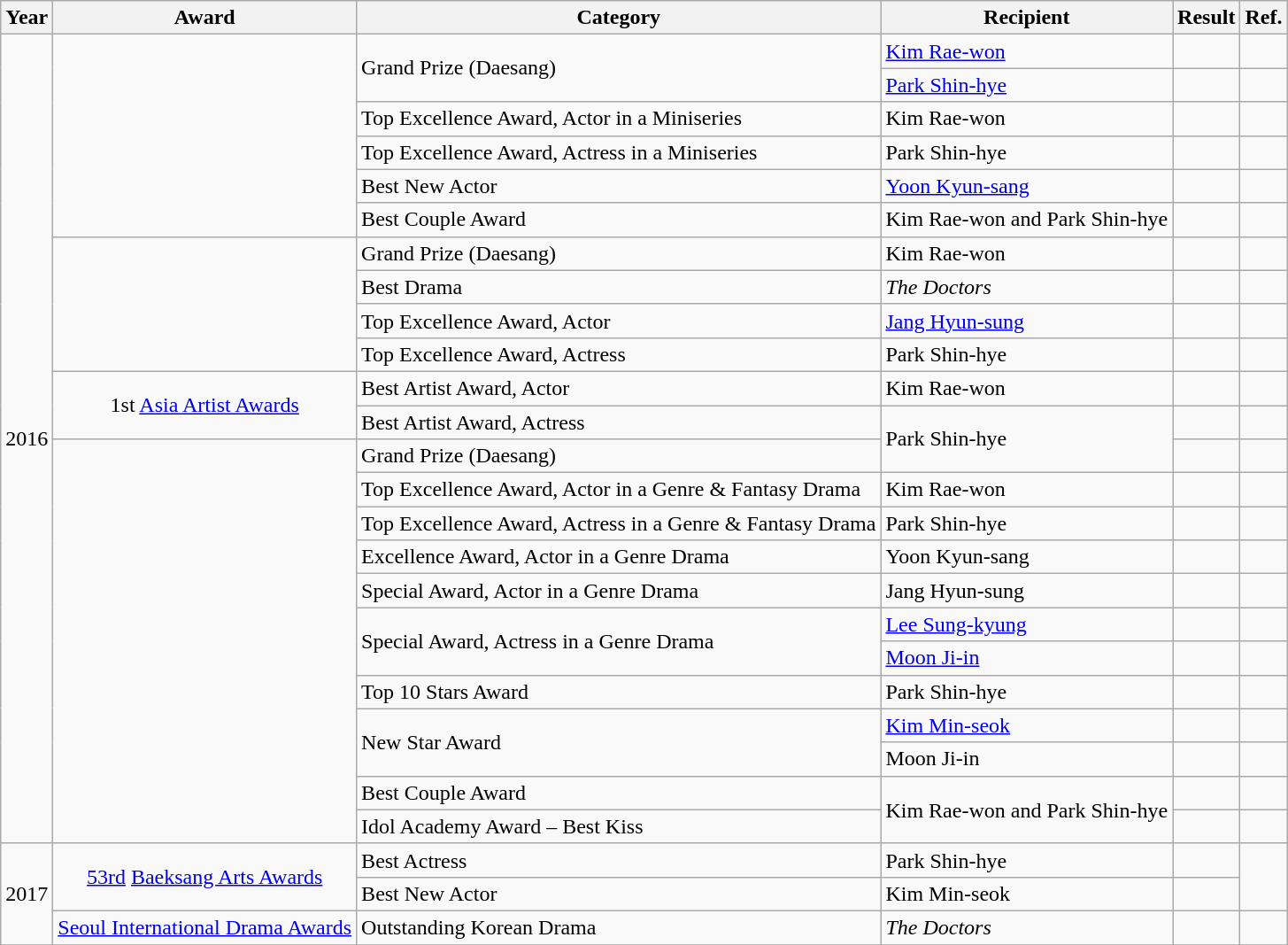<table class="wikitable">
<tr>
<th>Year</th>
<th>Award</th>
<th>Category</th>
<th>Recipient</th>
<th>Result</th>
<th>Ref.</th>
</tr>
<tr>
<td rowspan=24>2016</td>
<td rowspan=6></td>
<td rowspan="2">Grand Prize (Daesang)</td>
<td><a href='#'>Kim Rae-won</a></td>
<td></td>
<td></td>
</tr>
<tr>
<td><a href='#'>Park Shin-hye</a></td>
<td></td>
<td></td>
</tr>
<tr>
<td>Top Excellence Award, Actor in a Miniseries</td>
<td>Kim Rae-won</td>
<td></td>
<td></td>
</tr>
<tr>
<td>Top Excellence Award, Actress in a Miniseries</td>
<td>Park Shin-hye</td>
<td></td>
<td></td>
</tr>
<tr>
<td>Best New Actor</td>
<td><a href='#'>Yoon Kyun-sang</a></td>
<td></td>
<td></td>
</tr>
<tr>
<td>Best Couple Award</td>
<td>Kim Rae-won and Park Shin-hye</td>
<td></td>
<td></td>
</tr>
<tr>
<td rowspan=4></td>
<td>Grand Prize (Daesang)</td>
<td>Kim Rae-won</td>
<td></td>
<td></td>
</tr>
<tr>
<td>Best Drama</td>
<td><em>The Doctors</em></td>
<td></td>
<td></td>
</tr>
<tr>
<td>Top Excellence Award, Actor</td>
<td><a href='#'>Jang Hyun-sung</a></td>
<td></td>
<td></td>
</tr>
<tr>
<td>Top Excellence Award, Actress</td>
<td>Park Shin-hye</td>
<td></td>
<td></td>
</tr>
<tr>
<td rowspan=2 style="text-align:center;">1st <a href='#'>Asia Artist Awards</a></td>
<td>Best Artist Award, Actor</td>
<td>Kim Rae-won</td>
<td></td>
<td></td>
</tr>
<tr>
<td>Best Artist Award, Actress</td>
<td rowspan=2>Park Shin-hye</td>
<td></td>
<td></td>
</tr>
<tr>
<td rowspan=12></td>
<td>Grand Prize (Daesang)</td>
<td></td>
<td></td>
</tr>
<tr>
<td>Top Excellence Award, Actor in a Genre & Fantasy Drama</td>
<td>Kim Rae-won</td>
<td></td>
<td></td>
</tr>
<tr>
<td>Top Excellence Award, Actress in a Genre & Fantasy Drama</td>
<td>Park Shin-hye</td>
<td></td>
<td></td>
</tr>
<tr>
<td>Excellence Award, Actor in a Genre Drama</td>
<td>Yoon Kyun-sang</td>
<td></td>
<td></td>
</tr>
<tr>
<td>Special Award, Actor in a Genre Drama</td>
<td>Jang Hyun-sung</td>
<td></td>
<td></td>
</tr>
<tr>
<td rowspan=2>Special Award, Actress in a Genre Drama</td>
<td><a href='#'>Lee Sung-kyung</a></td>
<td></td>
<td></td>
</tr>
<tr>
<td><a href='#'>Moon Ji-in</a></td>
<td></td>
<td></td>
</tr>
<tr>
<td>Top 10 Stars Award</td>
<td>Park Shin-hye</td>
<td></td>
<td></td>
</tr>
<tr>
<td rowspan=2>New Star Award</td>
<td><a href='#'>Kim Min-seok</a></td>
<td></td>
<td></td>
</tr>
<tr>
<td>Moon Ji-in</td>
<td></td>
<td></td>
</tr>
<tr>
<td>Best Couple Award</td>
<td rowspan=2>Kim Rae-won and Park Shin-hye</td>
<td></td>
<td></td>
</tr>
<tr>
<td>Idol Academy Award – Best Kiss</td>
<td></td>
<td></td>
</tr>
<tr>
<td rowspan=3>2017</td>
<td rowspan=2 style="text-align:center;"><a href='#'>53rd</a> <a href='#'>Baeksang Arts Awards</a></td>
<td>Best Actress</td>
<td>Park Shin-hye</td>
<td></td>
<td rowspan=2></td>
</tr>
<tr>
<td>Best New Actor</td>
<td>Kim Min-seok</td>
<td></td>
</tr>
<tr>
<td style="text-align:center;"><a href='#'>Seoul International Drama Awards</a></td>
<td>Outstanding Korean Drama</td>
<td><em>The Doctors</em></td>
<td></td>
<td></td>
</tr>
<tr>
</tr>
</table>
